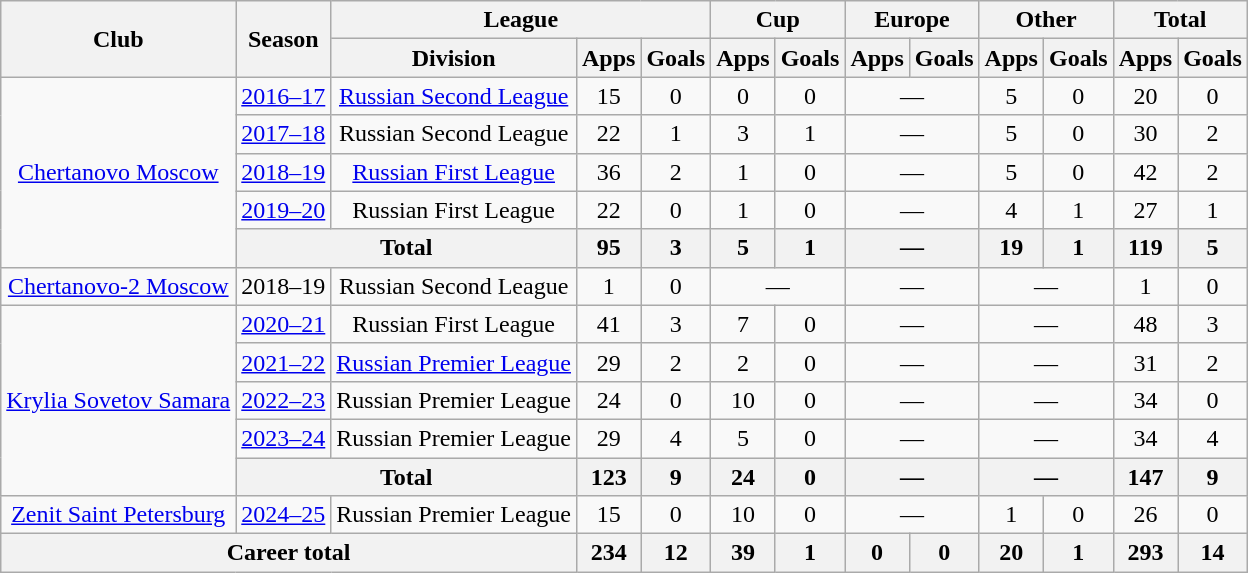<table class="wikitable" style="text-align: center;">
<tr>
<th rowspan="2">Club</th>
<th rowspan="2">Season</th>
<th colspan="3">League</th>
<th colspan="2">Cup</th>
<th colspan="2">Europe</th>
<th colspan="2">Other</th>
<th colspan="2">Total</th>
</tr>
<tr>
<th>Division</th>
<th>Apps</th>
<th>Goals</th>
<th>Apps</th>
<th>Goals</th>
<th>Apps</th>
<th>Goals</th>
<th>Apps</th>
<th>Goals</th>
<th>Apps</th>
<th>Goals</th>
</tr>
<tr>
<td rowspan="5"><a href='#'>Chertanovo Moscow</a></td>
<td><a href='#'>2016–17</a></td>
<td><a href='#'>Russian Second League</a></td>
<td>15</td>
<td>0</td>
<td>0</td>
<td>0</td>
<td colspan="2">—</td>
<td>5</td>
<td>0</td>
<td>20</td>
<td>0</td>
</tr>
<tr>
<td><a href='#'>2017–18</a></td>
<td>Russian Second League</td>
<td>22</td>
<td>1</td>
<td>3</td>
<td>1</td>
<td colspan="2">—</td>
<td>5</td>
<td>0</td>
<td>30</td>
<td>2</td>
</tr>
<tr>
<td><a href='#'>2018–19</a></td>
<td><a href='#'>Russian First League</a></td>
<td>36</td>
<td>2</td>
<td>1</td>
<td>0</td>
<td colspan="2">—</td>
<td>5</td>
<td>0</td>
<td>42</td>
<td>2</td>
</tr>
<tr>
<td><a href='#'>2019–20</a></td>
<td>Russian First League</td>
<td>22</td>
<td>0</td>
<td>1</td>
<td>0</td>
<td colspan="2">—</td>
<td>4</td>
<td>1</td>
<td>27</td>
<td>1</td>
</tr>
<tr>
<th colspan=2>Total</th>
<th>95</th>
<th>3</th>
<th>5</th>
<th>1</th>
<th colspan="2">—</th>
<th>19</th>
<th>1</th>
<th>119</th>
<th>5</th>
</tr>
<tr>
<td><a href='#'>Chertanovo-2 Moscow</a></td>
<td>2018–19</td>
<td>Russian Second League</td>
<td>1</td>
<td>0</td>
<td colspan="2">—</td>
<td colspan="2">—</td>
<td colspan="2">—</td>
<td>1</td>
<td>0</td>
</tr>
<tr>
<td rowspan="5"><a href='#'>Krylia Sovetov Samara</a></td>
<td><a href='#'>2020–21</a></td>
<td>Russian First League</td>
<td>41</td>
<td>3</td>
<td>7</td>
<td>0</td>
<td colspan="2">—</td>
<td colspan="2">—</td>
<td>48</td>
<td>3</td>
</tr>
<tr>
<td><a href='#'>2021–22</a></td>
<td><a href='#'>Russian Premier League</a></td>
<td>29</td>
<td>2</td>
<td>2</td>
<td>0</td>
<td colspan="2">—</td>
<td colspan="2">—</td>
<td>31</td>
<td>2</td>
</tr>
<tr>
<td><a href='#'>2022–23</a></td>
<td>Russian Premier League</td>
<td>24</td>
<td>0</td>
<td>10</td>
<td>0</td>
<td colspan="2">—</td>
<td colspan="2">—</td>
<td>34</td>
<td>0</td>
</tr>
<tr>
<td><a href='#'>2023–24</a></td>
<td>Russian Premier League</td>
<td>29</td>
<td>4</td>
<td>5</td>
<td>0</td>
<td colspan="2">—</td>
<td colspan="2">—</td>
<td>34</td>
<td>4</td>
</tr>
<tr>
<th colspan="2">Total</th>
<th>123</th>
<th>9</th>
<th>24</th>
<th>0</th>
<th colspan="2">—</th>
<th colspan="2">—</th>
<th>147</th>
<th>9</th>
</tr>
<tr>
<td><a href='#'>Zenit Saint Petersburg</a></td>
<td><a href='#'>2024–25</a></td>
<td>Russian Premier League</td>
<td>15</td>
<td>0</td>
<td>10</td>
<td>0</td>
<td colspan="2">—</td>
<td>1</td>
<td>0</td>
<td>26</td>
<td>0</td>
</tr>
<tr>
<th colspan="3">Career total</th>
<th>234</th>
<th>12</th>
<th>39</th>
<th>1</th>
<th>0</th>
<th>0</th>
<th>20</th>
<th>1</th>
<th>293</th>
<th>14</th>
</tr>
</table>
